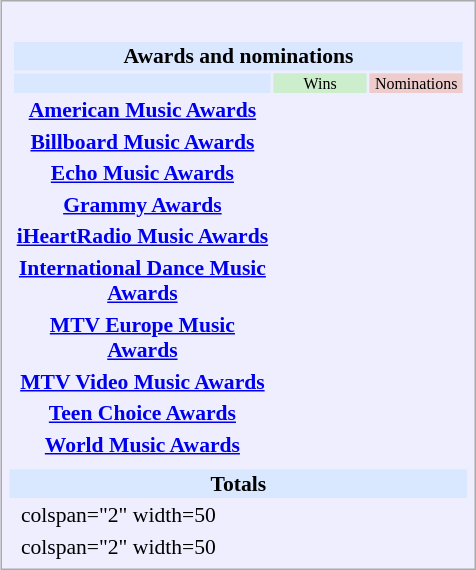<table class="infobox" style="width:22em; text-align:left; font-size:90%; vertical-align:middle; background:#eef;">
<tr style="background:white;">
</tr>
<tr>
<td colspan="3"><br><table class="collapsible collapsed" style="width:100%;">
<tr>
<th colspan="3" style="background:#d9e8ff; text-align:center;">Awards and nominations</th>
</tr>
<tr style="background:#d9e8ff; text-align:center;">
<th style="vertical-align: middle;"></th>
<td style="background:#cec; font-size:8pt; width:60px;">Wins</td>
<td style="background:#ecc; font-size:8pt; width:60px;">Nominations</td>
</tr>
<tr>
<th style="text-align:center;"><a href='#'>American Music Awards</a></th>
<td></td>
<td></td>
</tr>
<tr>
<th style="text-align:center;"><a href='#'>Billboard Music Awards</a></th>
<td></td>
<td></td>
</tr>
<tr>
<th style="text-align:center;"><a href='#'>Echo Music Awards</a></th>
<td></td>
<td></td>
</tr>
<tr>
<th style="text-align:center;"><a href='#'>Grammy Awards</a></th>
<td></td>
<td></td>
</tr>
<tr>
<th style="text-align:center;"><a href='#'>iHeartRadio Music Awards</a></th>
<td></td>
<td></td>
</tr>
<tr>
<th style="text-align:center;"><a href='#'>International Dance Music Awards</a></th>
<td></td>
<td></td>
</tr>
<tr>
<th style="text-align:center;"><a href='#'>MTV Europe Music Awards</a></th>
<td></td>
<td></td>
</tr>
<tr>
<th style="text-align:center;"><a href='#'>MTV Video Music Awards</a></th>
<td></td>
<td></td>
</tr>
<tr>
<th style="text-align:center;"><a href='#'>Teen Choice Awards</a></th>
<td></td>
<td></td>
</tr>
<tr>
<th style="text-align:center;"><a href='#'>World Music Awards</a></th>
<td></td>
<td></td>
</tr>
<tr>
</tr>
</table>
</td>
</tr>
<tr style="background:#d9e8ff;">
<td colspan="3" style="text-align:center;"><strong>Totals</strong></td>
</tr>
<tr>
<td></td>
<td>colspan="2" width=50 </td>
</tr>
<tr>
<td></td>
<td>colspan="2" width=50 </td>
</tr>
</table>
